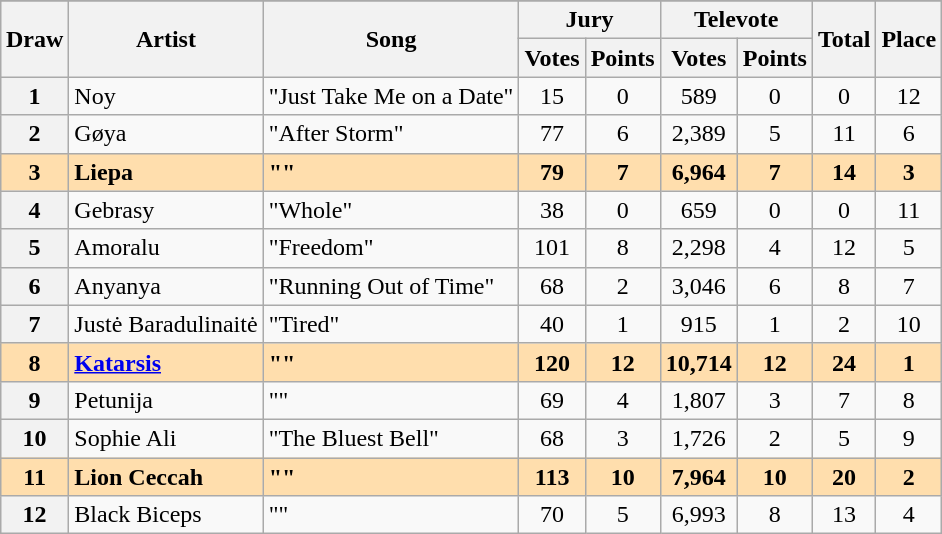<table class="sortable wikitable plainrowheaders" style="margin: 1em auto 1em auto; text-align:center">
<tr>
</tr>
<tr>
<th rowspan="2">Draw</th>
<th rowspan="2">Artist</th>
<th rowspan="2">Song</th>
<th colspan="2">Jury</th>
<th colspan="2">Televote</th>
<th rowspan="2">Total</th>
<th rowspan="2">Place</th>
</tr>
<tr>
<th>Votes</th>
<th>Points</th>
<th>Votes</th>
<th>Points</th>
</tr>
<tr>
<th scope="row" style="text-align:center;">1</th>
<td align="left">Noy</td>
<td align="left">"Just Take Me on a Date"</td>
<td>15</td>
<td>0</td>
<td>589</td>
<td>0</td>
<td>0</td>
<td>12</td>
</tr>
<tr>
<th scope="row" style="text-align:center;">2</th>
<td align="left">Gøya</td>
<td align="left">"After Storm"</td>
<td>77</td>
<td>6</td>
<td>2,389</td>
<td>5</td>
<td>11</td>
<td>6</td>
</tr>
<tr style="background:navajowhite; font-weight:bold;">
<th scope="row" style="text-align:center; background:navajowhite; font-weight:bold;">3</th>
<td align="left">Liepa</td>
<td align="left">""</td>
<td>79</td>
<td>7</td>
<td>6,964</td>
<td>7</td>
<td>14</td>
<td>3</td>
</tr>
<tr>
<th scope="row" style="text-align:center;">4</th>
<td align="left">Gebrasy</td>
<td align="left">"Whole"</td>
<td>38</td>
<td data-sort-value="0.5">0</td>
<td>659</td>
<td data-sort-value="0.5">0</td>
<td data-sort-value="0.5">0</td>
<td>11</td>
</tr>
<tr>
<th scope="row" style="text-align:center;">5</th>
<td align="left">Amoralu</td>
<td align="left">"Freedom"</td>
<td>101</td>
<td>8</td>
<td>2,298</td>
<td>4</td>
<td>12</td>
<td>5</td>
</tr>
<tr>
<th scope="row" style="text-align:center;">6</th>
<td align="left">Anyanya</td>
<td align="left">"Running Out of Time"</td>
<td>68</td>
<td>2</td>
<td>3,046</td>
<td>6</td>
<td>8</td>
<td>7</td>
</tr>
<tr>
<th scope="row" style="text-align:center;">7</th>
<td align="left">Justė Baradulinaitė</td>
<td align="left">"Tired"</td>
<td>40</td>
<td>1</td>
<td>915</td>
<td>1</td>
<td>2</td>
<td>10</td>
</tr>
<tr style="background:navajowhite; font-weight:bold;">
<th scope="row" style="text-align:center; background:navajowhite; font-weight:bold;">8</th>
<td align="left"><a href='#'>Katarsis</a></td>
<td align="left">""</td>
<td>120</td>
<td>12</td>
<td>10,714</td>
<td>12</td>
<td>24</td>
<td>1</td>
</tr>
<tr>
<th scope="row" style="text-align:center;">9</th>
<td align="left">Petunija</td>
<td align="left">""</td>
<td>69</td>
<td>4</td>
<td>1,807</td>
<td>3</td>
<td>7</td>
<td>8</td>
</tr>
<tr>
<th scope="row" style="text-align:center;">10</th>
<td align="left">Sophie Ali</td>
<td align="left">"The Bluest Bell"</td>
<td>68</td>
<td>3</td>
<td>1,726</td>
<td>2</td>
<td>5</td>
<td>9</td>
</tr>
<tr style="background:navajowhite; font-weight:bold;">
<th scope="row" style="text-align:center; background:navajowhite; font-weight:bold;">11</th>
<td align="left">Lion Ceccah</td>
<td align="left">""</td>
<td>113</td>
<td>10</td>
<td>7,964</td>
<td>10</td>
<td>20</td>
<td>2</td>
</tr>
<tr>
<th scope="row" style="text-align:center;">12</th>
<td align="left">Black Biceps</td>
<td align="left">""</td>
<td>70</td>
<td>5</td>
<td>6,993</td>
<td>8</td>
<td>13</td>
<td>4</td>
</tr>
</table>
